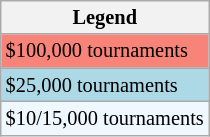<table class="wikitable" style="font-size:85%">
<tr>
<th>Legend</th>
</tr>
<tr style="background:#f88379;">
<td>$100,000 tournaments</td>
</tr>
<tr style="background:lightblue;">
<td>$25,000 tournaments</td>
</tr>
<tr style="background:#f0f8ff;">
<td>$10/15,000 tournaments</td>
</tr>
</table>
